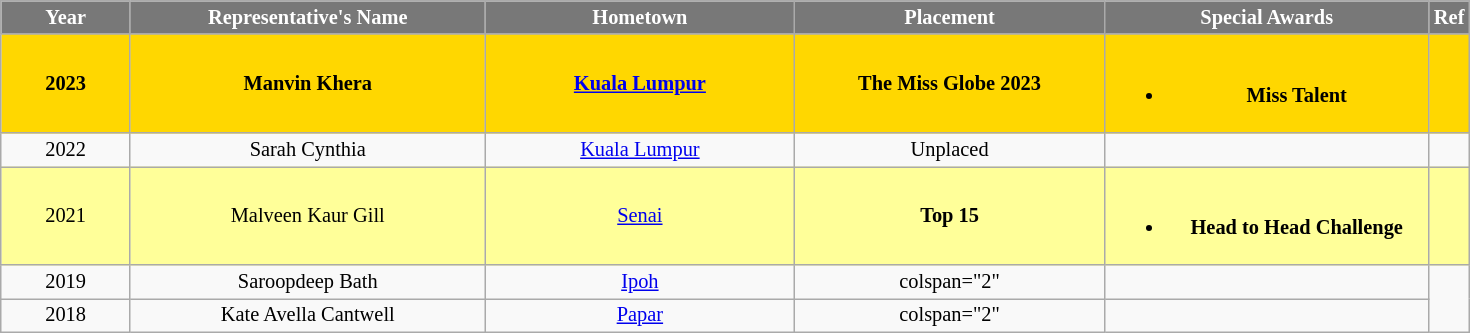<table class="wikitable sortable" style="font-size: 85%; text-align:center">
<tr>
<th width="80" style="background-color:#787878;color:#FFFFFF;">Year</th>
<th width="230" style="background-color:#787878;color:#FFFFFF;">Representative's Name</th>
<th width="200" style="background-color:#787878;color:#FFFFFF;">Hometown</th>
<th width="200" style="background-color:#787878;color:#FFFFFF;">Placement</th>
<th width="210" style="background-color:#787878;color:#FFFFFF;">Special Awards</th>
<th width="8" style="background-color:#787878;color:#FFFFFF;">Ref</th>
</tr>
<tr style="background-color:gold" font-weight: bold">
<td><strong>2023</strong></td>
<td><strong>Manvin Khera</strong></td>
<td><strong><a href='#'>Kuala Lumpur</a></strong></td>
<td><strong>The Miss Globe 2023</strong></td>
<td><br><ul><li><strong>Miss Talent</strong></li></ul></td>
<td></td>
</tr>
<tr>
<td>2022</td>
<td>Sarah Cynthia</td>
<td><a href='#'>Kuala Lumpur</a></td>
<td>Unplaced</td>
<td></td>
<td></td>
</tr>
<tr style="background-color:#FFFF99">
<td>2021</td>
<td>Malveen Kaur Gill</td>
<td><a href='#'>Senai</a></td>
<td><strong>Top 15</strong></td>
<td><br><ul><li><strong>Head to Head Challenge</strong></li></ul></td>
<td></td>
</tr>
<tr>
<td>2019</td>
<td>Saroopdeep Bath</td>
<td><a href='#'>Ipoh</a></td>
<td>colspan="2" </td>
<td></td>
</tr>
<tr>
<td>2018</td>
<td>Kate Avella Cantwell</td>
<td><a href='#'>Papar</a></td>
<td>colspan="2" </td>
<td></td>
</tr>
</table>
